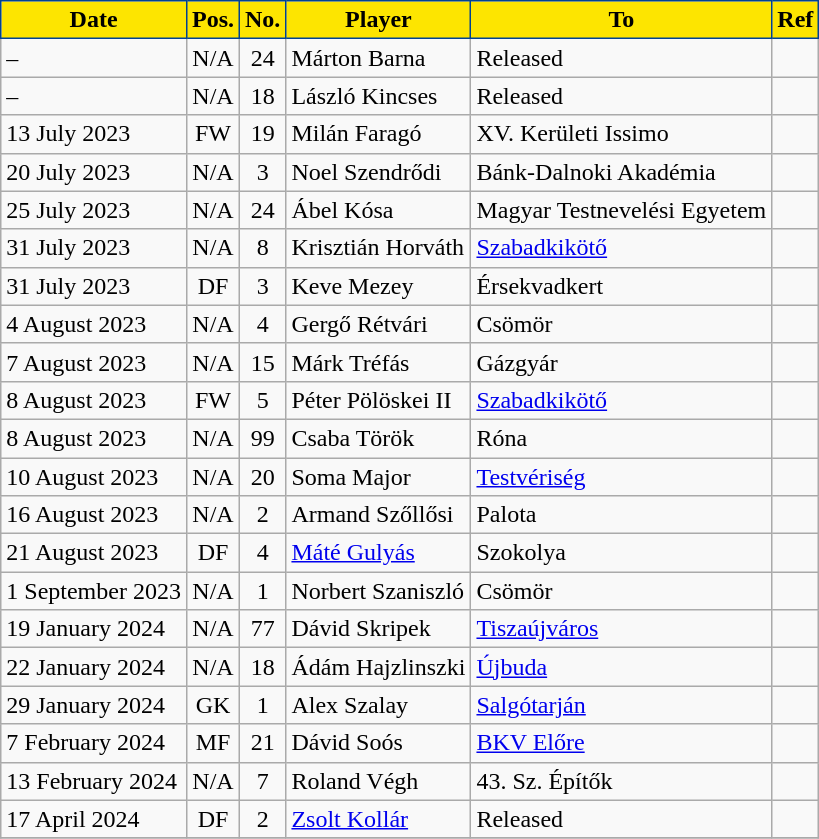<table class="wikitable plainrowheaders sortable">
<tr>
<th style="background-color:#FDE500;color:black;border:1px solid #004292">Date</th>
<th style="background-color:#FDE500;color:black;border:1px solid #004292">Pos.</th>
<th style="background-color:#FDE500;color:black;border:1px solid #004292">No.</th>
<th style="background-color:#FDE500;color:black;border:1px solid #004292">Player</th>
<th style="background-color:#FDE500;color:black;border:1px solid #004292">To</th>
<th style="background-color:#FDE500;color:black;border:1px solid #004292">Ref</th>
</tr>
<tr>
<td>–</td>
<td style="text-align:center;">N/A</td>
<td style="text-align:center;">24</td>
<td style="text-align:left;"> Márton Barna</td>
<td style="text-align:left;">Released</td>
<td></td>
</tr>
<tr>
<td>–</td>
<td style="text-align:center;">N/A</td>
<td style="text-align:center;">18</td>
<td style="text-align:left;"> László Kincses</td>
<td style="text-align:left;">Released</td>
<td></td>
</tr>
<tr>
<td>13 July 2023</td>
<td style="text-align:center;">FW</td>
<td style="text-align:center;">19</td>
<td style="text-align:left;"> Milán Faragó</td>
<td style="text-align:left;">XV. Kerületi Issimo</td>
<td></td>
</tr>
<tr>
<td>20 July 2023</td>
<td style="text-align:center;">N/A</td>
<td style="text-align:center;">3</td>
<td style="text-align:left;"> Noel Szendrődi</td>
<td style="text-align:left;">Bánk-Dalnoki Akadémia</td>
<td></td>
</tr>
<tr>
<td>25 July 2023</td>
<td style="text-align:center;">N/A</td>
<td style="text-align:center;">24</td>
<td style="text-align:left;"> Ábel Kósa</td>
<td style="text-align:left;">Magyar Testnevelési Egyetem</td>
<td></td>
</tr>
<tr>
<td>31 July 2023</td>
<td style="text-align:center;">N/A</td>
<td style="text-align:center;">8</td>
<td style="text-align:left;"> Krisztián Horváth</td>
<td style="text-align:left;"><a href='#'>Szabadkikötő</a></td>
<td></td>
</tr>
<tr>
<td>31 July 2023</td>
<td style="text-align:center;">DF</td>
<td style="text-align:center;">3</td>
<td style="text-align:left;"> Keve Mezey</td>
<td style="text-align:left;">Érsekvadkert</td>
<td></td>
</tr>
<tr>
<td>4 August 2023</td>
<td style="text-align:center;">N/A</td>
<td style="text-align:center;">4</td>
<td style="text-align:left;"> Gergő Rétvári</td>
<td style="text-align:left;">Csömör</td>
<td></td>
</tr>
<tr>
<td>7 August 2023</td>
<td style="text-align:center;">N/A</td>
<td style="text-align:center;">15</td>
<td style="text-align:left;"> Márk Tréfás</td>
<td style="text-align:left;">Gázgyár</td>
<td></td>
</tr>
<tr>
<td>8 August 2023</td>
<td style="text-align:center;">FW</td>
<td style="text-align:center;">5</td>
<td style="text-align:left;"> Péter Pölöskei II</td>
<td style="text-align:left;"><a href='#'>Szabadkikötő</a></td>
<td></td>
</tr>
<tr>
<td>8 August 2023</td>
<td style="text-align:center;">N/A</td>
<td style="text-align:center;">99</td>
<td style="text-align:left;"> Csaba Török</td>
<td style="text-align:left;">Róna</td>
<td></td>
</tr>
<tr>
<td>10 August 2023</td>
<td style="text-align:center;">N/A</td>
<td style="text-align:center;">20</td>
<td style="text-align:left;"> Soma Major</td>
<td style="text-align:left;"><a href='#'>Testvériség</a></td>
<td></td>
</tr>
<tr>
<td>16 August 2023</td>
<td style="text-align:center;">N/A</td>
<td style="text-align:center;">2</td>
<td style="text-align:left;"> Armand Szőllősi</td>
<td style="text-align:left;">Palota</td>
<td></td>
</tr>
<tr>
<td>21 August 2023</td>
<td style="text-align:center;">DF</td>
<td style="text-align:center;">4</td>
<td style="text-align:left;"> <a href='#'>Máté Gulyás</a></td>
<td style="text-align:left;">Szokolya</td>
<td></td>
</tr>
<tr>
<td>1 September 2023</td>
<td style="text-align:center;">N/A</td>
<td style="text-align:center;">1</td>
<td style="text-align:left;"> Norbert Szaniszló</td>
<td style="text-align:left;">Csömör</td>
<td></td>
</tr>
<tr>
<td>19 January 2024</td>
<td style="text-align:center;">N/A</td>
<td style="text-align:center;">77</td>
<td style="text-align:left;"> Dávid Skripek</td>
<td style="text-align:left;"><a href='#'>Tiszaújváros</a></td>
<td></td>
</tr>
<tr>
<td>22 January 2024</td>
<td style="text-align:center;">N/A</td>
<td style="text-align:center;">18</td>
<td style="text-align:left;"> Ádám Hajzlinszki</td>
<td style="text-align:left;"><a href='#'>Újbuda</a></td>
<td></td>
</tr>
<tr>
<td>29 January 2024</td>
<td style="text-align:center;">GK</td>
<td style="text-align:center;">1</td>
<td style="text-align:left;"> Alex Szalay</td>
<td style="text-align:left;"><a href='#'>Salgótarján</a></td>
<td></td>
</tr>
<tr>
<td>7 February 2024</td>
<td style="text-align:center;">MF</td>
<td style="text-align:center;">21</td>
<td style="text-align:left;"> Dávid Soós</td>
<td style="text-align:left;"><a href='#'>BKV Előre</a></td>
<td></td>
</tr>
<tr>
<td>13 February 2024</td>
<td style="text-align:center;">N/A</td>
<td style="text-align:center;">7</td>
<td style="text-align:left;"> Roland Végh</td>
<td style="text-align:left;">43. Sz. Építők</td>
<td></td>
</tr>
<tr>
<td>17 April 2024</td>
<td style="text-align:center;">DF</td>
<td style="text-align:center;">2</td>
<td style="text-align:left;"> <a href='#'>Zsolt Kollár</a></td>
<td style="text-align:left;">Released</td>
<td></td>
</tr>
<tr>
</tr>
</table>
